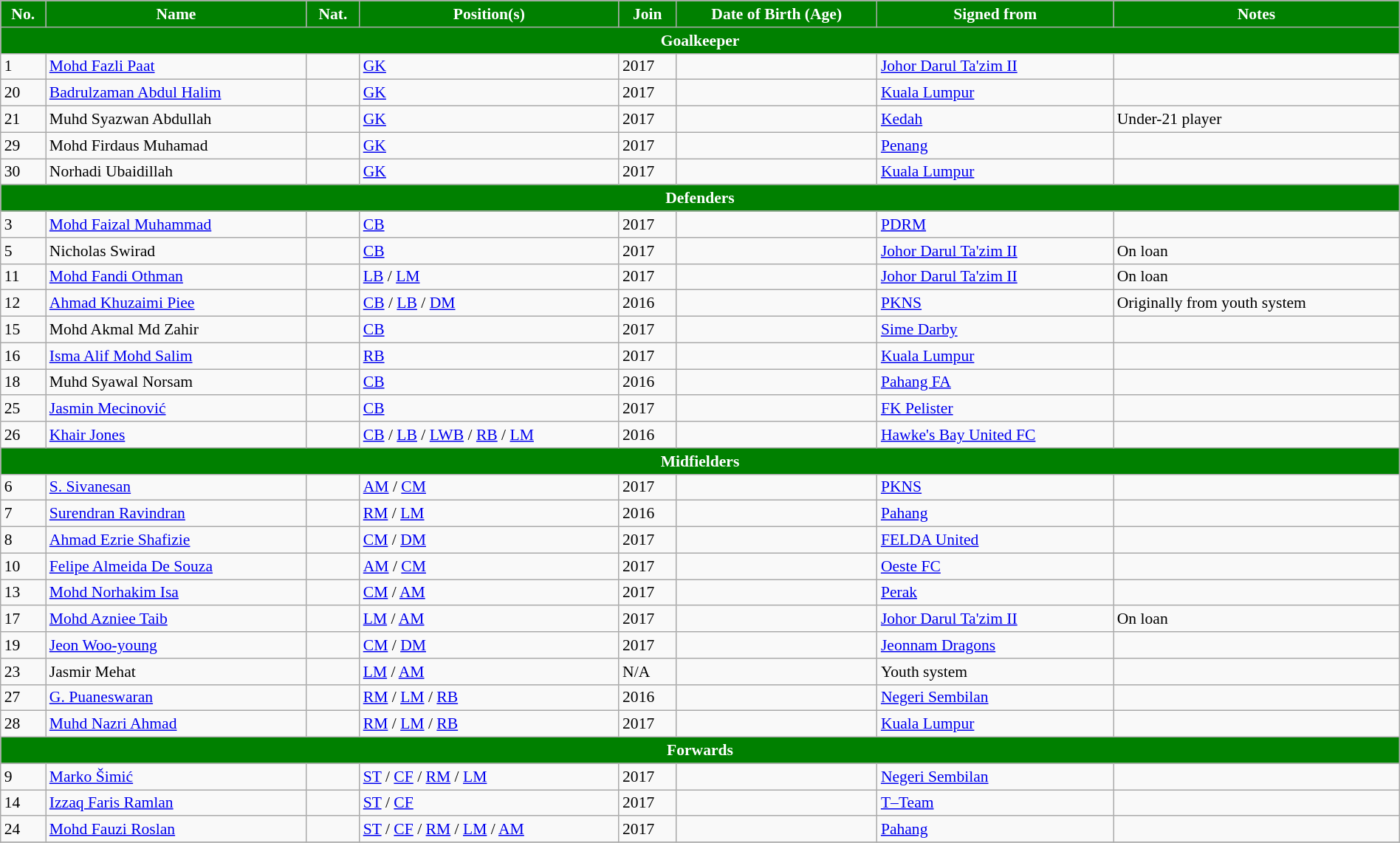<table class="wikitable sortable" style="text-align: left; font-size:90%; width:100%">
<tr>
<th style="background:green; color:White;">No.</th>
<th style="background:green; color:White;">Name</th>
<th style="background:green; color:White;">Nat.</th>
<th style="background:green; color:White;">Position(s)</th>
<th style="background:green; color:White;">Join</th>
<th style="background:green; color:White;">Date of Birth (Age)</th>
<th style="background:green; color:White;">Signed from</th>
<th style="background:green; color:White;">Notes</th>
</tr>
<tr>
<th colspan="11"  style="background:green; color:White; text-align:center;">Goalkeeper</th>
</tr>
<tr>
<td>1</td>
<td><a href='#'>Mohd Fazli Paat</a></td>
<td></td>
<td><a href='#'>GK</a></td>
<td>2017</td>
<td></td>
<td>  <a href='#'>Johor Darul Ta'zim II</a></td>
<td></td>
</tr>
<tr>
<td>20</td>
<td><a href='#'>Badrulzaman Abdul Halim</a></td>
<td></td>
<td><a href='#'>GK</a></td>
<td>2017</td>
<td></td>
<td>  <a href='#'>Kuala Lumpur</a></td>
<td></td>
</tr>
<tr>
<td>21</td>
<td>Muhd Syazwan Abdullah</td>
<td></td>
<td><a href='#'>GK</a></td>
<td>2017</td>
<td></td>
<td>  <a href='#'>Kedah</a></td>
<td>Under-21 player</td>
</tr>
<tr>
<td>29</td>
<td>Mohd Firdaus Muhamad</td>
<td></td>
<td><a href='#'>GK</a></td>
<td>2017</td>
<td></td>
<td>  <a href='#'>Penang</a></td>
<td></td>
</tr>
<tr>
<td>30</td>
<td>Norhadi Ubaidillah</td>
<td></td>
<td><a href='#'>GK</a></td>
<td>2017</td>
<td></td>
<td>  <a href='#'>Kuala Lumpur</a></td>
<td></td>
</tr>
<tr>
<th colspan="11"  style="background:green; color:White; text-align:center;">Defenders</th>
</tr>
<tr>
<td>3</td>
<td><a href='#'>Mohd Faizal Muhammad</a></td>
<td></td>
<td><a href='#'>CB</a></td>
<td>2017</td>
<td></td>
<td> <a href='#'>PDRM</a></td>
<td></td>
</tr>
<tr>
<td>5</td>
<td>Nicholas Swirad</td>
<td> </td>
<td><a href='#'>CB</a></td>
<td>2017</td>
<td></td>
<td>  <a href='#'>Johor Darul Ta'zim II</a></td>
<td>On loan</td>
</tr>
<tr>
<td>11</td>
<td><a href='#'>Mohd Fandi Othman</a></td>
<td></td>
<td><a href='#'>LB</a> / <a href='#'>LM</a></td>
<td>2017</td>
<td></td>
<td>  <a href='#'>Johor Darul Ta'zim II</a></td>
<td>On loan</td>
</tr>
<tr>
<td>12</td>
<td><a href='#'>Ahmad Khuzaimi Piee</a></td>
<td></td>
<td><a href='#'>CB</a> / <a href='#'>LB</a> / <a href='#'>DM</a></td>
<td>2016</td>
<td></td>
<td>  <a href='#'>PKNS</a></td>
<td>Originally from youth system</td>
</tr>
<tr>
<td>15</td>
<td>Mohd Akmal Md Zahir</td>
<td></td>
<td><a href='#'>CB</a></td>
<td>2017</td>
<td></td>
<td>  <a href='#'>Sime Darby</a></td>
<td></td>
</tr>
<tr>
<td>16</td>
<td><a href='#'>Isma Alif Mohd Salim</a></td>
<td></td>
<td><a href='#'>RB</a></td>
<td>2017</td>
<td></td>
<td>  <a href='#'>Kuala Lumpur</a></td>
<td></td>
</tr>
<tr>
<td>18</td>
<td>Muhd Syawal Norsam</td>
<td></td>
<td><a href='#'>CB</a></td>
<td>2016</td>
<td></td>
<td>  <a href='#'>Pahang FA</a></td>
<td></td>
</tr>
<tr>
<td>25</td>
<td><a href='#'>Jasmin Mecinović</a></td>
<td></td>
<td><a href='#'>CB</a></td>
<td>2017</td>
<td></td>
<td> <a href='#'>FK Pelister</a></td>
<td></td>
</tr>
<tr>
<td>26</td>
<td><a href='#'>Khair Jones</a></td>
<td> </td>
<td><a href='#'>CB</a> / <a href='#'>LB</a> / <a href='#'>LWB</a> / <a href='#'>RB</a> / <a href='#'>LM</a></td>
<td>2016</td>
<td></td>
<td> <a href='#'>Hawke's Bay United FC</a></td>
<td></td>
</tr>
<tr>
<th colspan="11"  style="background:green; color:White; text-align:center;">Midfielders</th>
</tr>
<tr>
<td>6</td>
<td><a href='#'>S. Sivanesan</a></td>
<td></td>
<td><a href='#'>AM</a> / <a href='#'>CM</a></td>
<td>2017</td>
<td></td>
<td>  <a href='#'>PKNS</a></td>
<td></td>
</tr>
<tr>
<td>7</td>
<td><a href='#'>Surendran Ravindran</a></td>
<td></td>
<td><a href='#'>RM</a> / <a href='#'>LM</a></td>
<td>2016</td>
<td></td>
<td>  <a href='#'>Pahang</a></td>
<td></td>
</tr>
<tr>
<td>8</td>
<td><a href='#'>Ahmad Ezrie Shafizie</a></td>
<td></td>
<td><a href='#'>CM</a> / <a href='#'>DM</a></td>
<td>2017</td>
<td></td>
<td>  <a href='#'>FELDA United</a></td>
<td></td>
</tr>
<tr>
<td>10</td>
<td><a href='#'>Felipe Almeida De Souza</a></td>
<td></td>
<td><a href='#'>AM</a> / <a href='#'>CM</a></td>
<td>2017</td>
<td></td>
<td> <a href='#'>Oeste FC</a></td>
<td></td>
</tr>
<tr>
<td>13</td>
<td><a href='#'>Mohd Norhakim Isa</a></td>
<td></td>
<td><a href='#'>CM</a> / <a href='#'>AM</a></td>
<td>2017</td>
<td></td>
<td>  <a href='#'>Perak</a></td>
<td></td>
</tr>
<tr>
<td>17</td>
<td><a href='#'>Mohd Azniee Taib</a></td>
<td></td>
<td><a href='#'>LM</a> / <a href='#'>AM</a></td>
<td>2017</td>
<td></td>
<td>  <a href='#'>Johor Darul Ta'zim II</a></td>
<td>On loan</td>
</tr>
<tr>
<td>19</td>
<td><a href='#'>Jeon Woo-young</a></td>
<td></td>
<td><a href='#'>CM</a> / <a href='#'>DM</a></td>
<td>2017</td>
<td></td>
<td> <a href='#'>Jeonnam Dragons</a></td>
<td></td>
</tr>
<tr>
<td>23</td>
<td>Jasmir Mehat</td>
<td></td>
<td><a href='#'>LM</a> / <a href='#'>AM</a></td>
<td>N/A</td>
<td></td>
<td>Youth system</td>
<td></td>
</tr>
<tr>
<td>27</td>
<td><a href='#'>G. Puaneswaran</a></td>
<td></td>
<td><a href='#'>RM</a> / <a href='#'>LM</a> / <a href='#'>RB</a></td>
<td>2016</td>
<td></td>
<td>  <a href='#'>Negeri Sembilan</a></td>
<td></td>
</tr>
<tr>
<td>28</td>
<td><a href='#'>Muhd Nazri Ahmad</a></td>
<td></td>
<td><a href='#'>RM</a> / <a href='#'>LM</a> / <a href='#'>RB</a></td>
<td>2017</td>
<td></td>
<td>  <a href='#'>Kuala Lumpur</a></td>
<td></td>
</tr>
<tr>
<th colspan="11"  style="background:green; color:White; text-align:center;">Forwards</th>
</tr>
<tr>
<td>9</td>
<td><a href='#'>Marko Šimić</a></td>
<td></td>
<td><a href='#'>ST</a> / <a href='#'>CF</a> / <a href='#'>RM</a> / <a href='#'>LM</a></td>
<td>2017</td>
<td></td>
<td>  <a href='#'>Negeri Sembilan</a></td>
<td></td>
</tr>
<tr>
<td>14</td>
<td><a href='#'>Izzaq Faris Ramlan</a></td>
<td></td>
<td><a href='#'>ST</a> / <a href='#'>CF</a></td>
<td>2017</td>
<td></td>
<td>  <a href='#'>T–Team</a></td>
<td></td>
</tr>
<tr>
<td>24</td>
<td><a href='#'>Mohd Fauzi Roslan</a></td>
<td></td>
<td><a href='#'>ST</a> / <a href='#'>CF</a> / <a href='#'>RM</a> / <a href='#'>LM</a> / <a href='#'>AM</a></td>
<td>2017</td>
<td></td>
<td>  <a href='#'>Pahang</a></td>
<td></td>
</tr>
<tr>
</tr>
</table>
